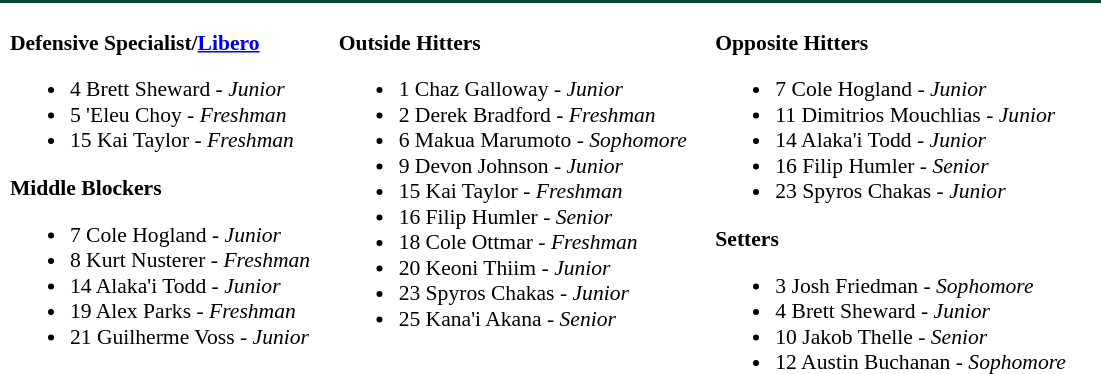<table class="toccolours" style="border-collapse:collapse; font-size:90%;">
<tr>
<td colspan="7" style=background:#024731;color:#FFFFFF; border: 2px solid #FFFFFF;></td>
</tr>
<tr>
</tr>
<tr>
<td width="03"> </td>
<td valign="top"><br><strong>Defensive Specialist/<a href='#'>Libero</a></strong><ul><li>4 Brett Sheward - <em>Junior</em></li><li>5 'Eleu Choy - <em> Freshman</em></li><li>15 Kai Taylor - <em>Freshman</em></li></ul><strong>Middle Blockers</strong><ul><li>7 Cole Hogland - <em>Junior</em></li><li>8 Kurt Nusterer - <em> Freshman</em></li><li>14 Alaka'i Todd - <em>Junior</em></li><li>19 Alex Parks - <em>Freshman</em></li><li>21 Guilherme Voss  - <em>Junior</em></li></ul></td>
<td width="15"> </td>
<td valign="top"><br><strong>Outside Hitters</strong><ul><li>1 Chaz Galloway - <em>Junior</em></li><li>2 Derek Bradford - <em>Freshman</em></li><li>6 Makua Marumoto - <em>Sophomore</em></li><li>9 Devon Johnson - <em>Junior</em></li><li>15 Kai Taylor - <em>Freshman</em></li><li>16 Filip Humler - <em>Senior</em></li><li>18 Cole Ottmar - <em> Freshman</em></li><li>20 Keoni Thiim - <em>Junior</em></li><li>23 Spyros Chakas - <em>Junior</em></li><li>25 Kana'i Akana  - <em>Senior</em></li></ul></td>
<td width="15"> </td>
<td valign="top"><br><strong>Opposite Hitters</strong><ul><li>7 Cole Hogland - <em>Junior</em></li><li>11 Dimitrios Mouchlias - <em>Junior</em></li><li>14 Alaka'i Todd - <em>Junior</em></li><li>16 Filip Humler - <em>Senior</em></li><li>23 Spyros Chakas - <em>Junior</em></li></ul><strong>Setters</strong><ul><li>3 Josh Friedman - <em>Sophomore</em></li><li>4 Brett Sheward - <em> Junior</em></li><li>10 Jakob Thelle - <em>Senior</em></li><li>12 Austin Buchanan - <em>Sophomore</em></li></ul></td>
<td width="20"> </td>
</tr>
</table>
